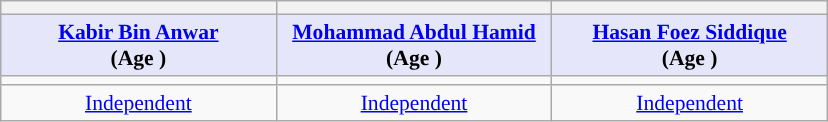<table class=wikitable style="margin:1em auto; font-size:90%; text-align:center;">
<tr>
<th style="font-size:135%; width:175px; background:"><a href='#'></a></th>
<th style="font-size:135%; width:175px; background:"><a href='#'></a></th>
<th style="font-size:135%; width:175px; background:"><a href='#'></a></th>
</tr>
<tr>
<th style="background:lavender;"><strong><a href='#'>Kabir Bin Anwar</a></strong><br>(Age )</th>
<th style="background:lavender;"><strong><a href='#'>Mohammad Abdul Hamid</a></strong><br>(Age )</th>
<th style="background:lavender;"><strong><a href='#'>Hasan Foez Siddique</a></strong><br>(Age )</th>
</tr>
<tr>
<td></td>
<td></td>
<td></td>
</tr>
<tr>
<td><a href='#'>Independent</a><br></td>
<td><a href='#'>Independent</a><br></td>
<td><a href='#'>Independent</a><br></td>
</tr>
</table>
